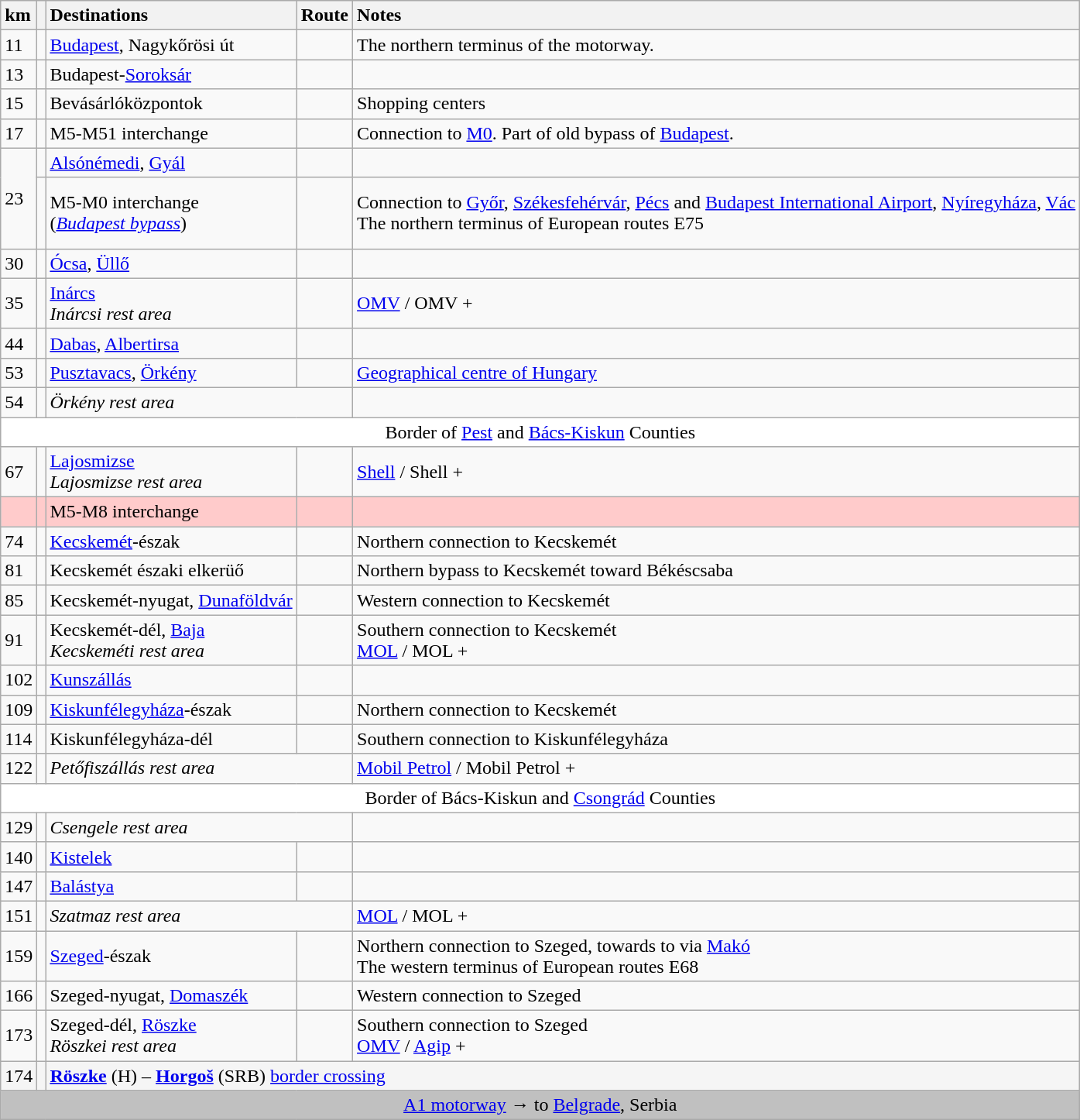<table class="wikitable sortable sticky-header">
<tr>
<th style="text-align:left">km</th>
<th style="text-align:left"></th>
<th style="text-align:left">Destinations</th>
<th style="text-align:center">Route</th>
<th style="text-align:left">Notes</th>
</tr>
<tr>
<td>11</td>
<td></td>
<td><a href='#'>Budapest</a>, Nagykőrösi út</td>
<td></td>
<td>The northern terminus of the motorway.</td>
</tr>
<tr>
<td>13</td>
<td></td>
<td>Budapest-<a href='#'>Soroksár</a></td>
<td></td>
<td></td>
</tr>
<tr>
<td>15</td>
<td></td>
<td>Bevásárlóközpontok</td>
<td></td>
<td>Shopping centers</td>
</tr>
<tr>
<td>17</td>
<td></td>
<td>M5-M51 interchange</td>
<td></td>
<td>Connection to <a href='#'>M0</a>. Part of old bypass of <a href='#'>Budapest</a>.</td>
</tr>
<tr>
<td rowspan=2>23</td>
<td></td>
<td><a href='#'>Alsónémedi</a>, <a href='#'>Gyál</a></td>
<td></td>
<td></td>
</tr>
<tr>
<td></td>
<td>M5-M0 interchange<br>(<em><a href='#'>Budapest bypass</a></em>)</td>
<td><br><br><br></td>
<td>Connection to  <a href='#'>Győr</a>, <a href='#'>Székesfehérvár</a>, <a href='#'>Pécs</a> and  <a href='#'>Budapest International Airport</a>, <a href='#'>Nyíregyháza</a>, <a href='#'>Vác</a><br>The northern terminus of European routes E75</td>
</tr>
<tr>
<td>30</td>
<td></td>
<td><a href='#'>Ócsa</a>, <a href='#'>Üllő</a></td>
<td></td>
<td></td>
</tr>
<tr>
<td>35</td>
<td></td>
<td><a href='#'>Inárcs</a><br> <em>Inárcsi rest area</em></td>
<td></td>
<td> <a href='#'>OMV</a> / OMV +   </td>
</tr>
<tr>
<td>44</td>
<td></td>
<td><a href='#'>Dabas</a>, <a href='#'>Albertirsa</a></td>
<td><br></td>
<td></td>
</tr>
<tr>
<td>53</td>
<td></td>
<td><a href='#'>Pusztavacs</a>, <a href='#'>Örkény</a></td>
<td></td>
<td><a href='#'>Geographical centre of Hungary</a></td>
</tr>
<tr>
<td>54</td>
<td></td>
<td colspan=2><em>Örkény rest area</em></td>
<td></td>
</tr>
<tr>
<td colspan=5 style="text-align: center;" bgcolor=white> Border of <a href='#'>Pest</a> and <a href='#'>Bács-Kiskun</a> Counties</td>
</tr>
<tr>
<td>67</td>
<td></td>
<td><a href='#'>Lajosmizse</a><br> <em>Lajosmizse rest area</em></td>
<td></td>
<td> <a href='#'>Shell</a> / Shell +   </td>
</tr>
<tr style="background:#ffcbcb;">
<td></td>
<td></td>
<td>M5-M8 interchange</td>
<td></td>
<td></td>
</tr>
<tr>
<td>74</td>
<td></td>
<td><a href='#'>Kecskemét</a>-észak</td>
<td></td>
<td>Northern connection to Kecskemét</td>
</tr>
<tr>
<td>81</td>
<td></td>
<td>Kecskemét északi elkerüő</td>
<td></td>
<td>Northern bypass to Kecskemét toward Békéscsaba</td>
</tr>
<tr>
<td>85</td>
<td></td>
<td>Kecskemét-nyugat, <a href='#'>Dunaföldvár</a></td>
<td></td>
<td>Western connection to Kecskemét</td>
</tr>
<tr>
<td>91</td>
<td></td>
<td>Kecskemét-dél, <a href='#'>Baja</a><br> <em>Kecskeméti rest area</em></td>
<td></td>
<td>Southern connection to Kecskemét<br> <a href='#'>MOL</a> / MOL + </td>
</tr>
<tr>
<td>102</td>
<td></td>
<td><a href='#'>Kunszállás</a></td>
<td></td>
<td></td>
</tr>
<tr>
<td>109</td>
<td></td>
<td><a href='#'>Kiskunfélegyháza</a>-észak</td>
<td></td>
<td>Northern connection to Kecskemét</td>
</tr>
<tr>
<td>114</td>
<td></td>
<td>Kiskunfélegyháza-dél</td>
<td></td>
<td>Southern connection to Kiskunfélegyháza</td>
</tr>
<tr>
<td>122</td>
<td></td>
<td colspan=2><em>Petőfiszállás rest area</em></td>
<td> <a href='#'>Mobil Petrol</a> / Mobil Petrol +  </td>
</tr>
<tr>
<td colspan=5 style="text-align: center;" bgcolor=white> Border of Bács-Kiskun and <a href='#'>Csongrád</a> Counties</td>
</tr>
<tr>
<td>129</td>
<td></td>
<td colspan=2><em>Csengele rest area</em></td>
<td></td>
</tr>
<tr>
<td>140</td>
<td></td>
<td><a href='#'>Kistelek</a></td>
<td></td>
<td></td>
</tr>
<tr>
<td>147</td>
<td></td>
<td><a href='#'>Balástya</a></td>
<td></td>
<td></td>
</tr>
<tr>
<td>151</td>
<td></td>
<td colspan=2><em>Szatmaz rest area</em></td>
<td> <a href='#'>MOL</a> / MOL +  </td>
</tr>
<tr>
<td>159</td>
<td></td>
<td><a href='#'>Szeged</a>-észak</td>
<td></td>
<td>Northern connection to Szeged, towards to  via <a href='#'>Makó</a><br>The western terminus of European routes E68</td>
</tr>
<tr>
<td>166</td>
<td></td>
<td>Szeged-nyugat, <a href='#'>Domaszék</a></td>
<td></td>
<td>Western connection to Szeged</td>
</tr>
<tr>
<td>173</td>
<td></td>
<td>Szeged-dél, <a href='#'>Röszke</a><br> <em>Röszkei rest area</em></td>
<td></td>
<td>Southern connection to Szeged<br> <a href='#'>OMV</a> / <a href='#'>Agip</a> + </td>
</tr>
<tr bgcolor=#f5f5f5>
<td>174</td>
<td></td>
<td colspan=3><strong><a href='#'>Röszke</a></strong> (H) – <strong><a href='#'>Horgoš</a></strong> (SRB) <a href='#'>border crossing</a></td>
</tr>
<tr bgcolor=#C0C0C0>
<td colspan=5 style="text-align: center;"> <a href='#'>A1 motorway</a>  → to <a href='#'>Belgrade</a>,  Serbia</td>
</tr>
</table>
